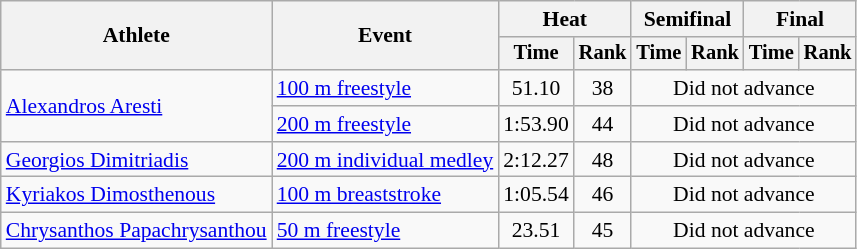<table class=wikitable style="font-size:90%">
<tr>
<th rowspan="2">Athlete</th>
<th rowspan="2">Event</th>
<th colspan="2">Heat</th>
<th colspan="2">Semifinal</th>
<th colspan="2">Final</th>
</tr>
<tr style="font-size:95%">
<th>Time</th>
<th>Rank</th>
<th>Time</th>
<th>Rank</th>
<th>Time</th>
<th>Rank</th>
</tr>
<tr align=center>
<td align=left rowspan=2><a href='#'>Alexandros Aresti</a></td>
<td align=left><a href='#'>100 m freestyle</a></td>
<td>51.10</td>
<td>38</td>
<td colspan=4>Did not advance</td>
</tr>
<tr align=center>
<td align=left><a href='#'>200 m freestyle</a></td>
<td>1:53.90</td>
<td>44</td>
<td colspan=4>Did not advance</td>
</tr>
<tr align=center>
<td align=left><a href='#'>Georgios Dimitriadis</a></td>
<td align=left><a href='#'>200 m individual medley</a></td>
<td>2:12.27</td>
<td>48</td>
<td colspan=4>Did not advance</td>
</tr>
<tr align=center>
<td align=left><a href='#'>Kyriakos Dimosthenous</a></td>
<td align=left><a href='#'>100 m breaststroke</a></td>
<td>1:05.54</td>
<td>46</td>
<td colspan=4>Did not advance</td>
</tr>
<tr align=center>
<td align=left><a href='#'>Chrysanthos Papachrysanthou</a></td>
<td align=left><a href='#'>50 m freestyle</a></td>
<td>23.51</td>
<td>45</td>
<td colspan=4>Did not advance</td>
</tr>
</table>
